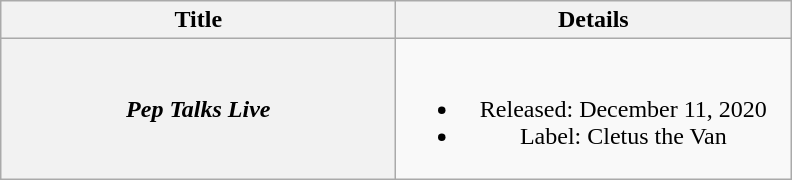<table class="wikitable plainrowheaders" style="text-align:center;">
<tr>
<th scope="col" style="width:16em;">Title</th>
<th scope="col" style="width:16em;">Details</th>
</tr>
<tr>
<th scope="row"><em>Pep Talks Live</em></th>
<td><br><ul><li>Released: December 11, 2020</li><li>Label: Cletus the Van</li></ul></td>
</tr>
</table>
